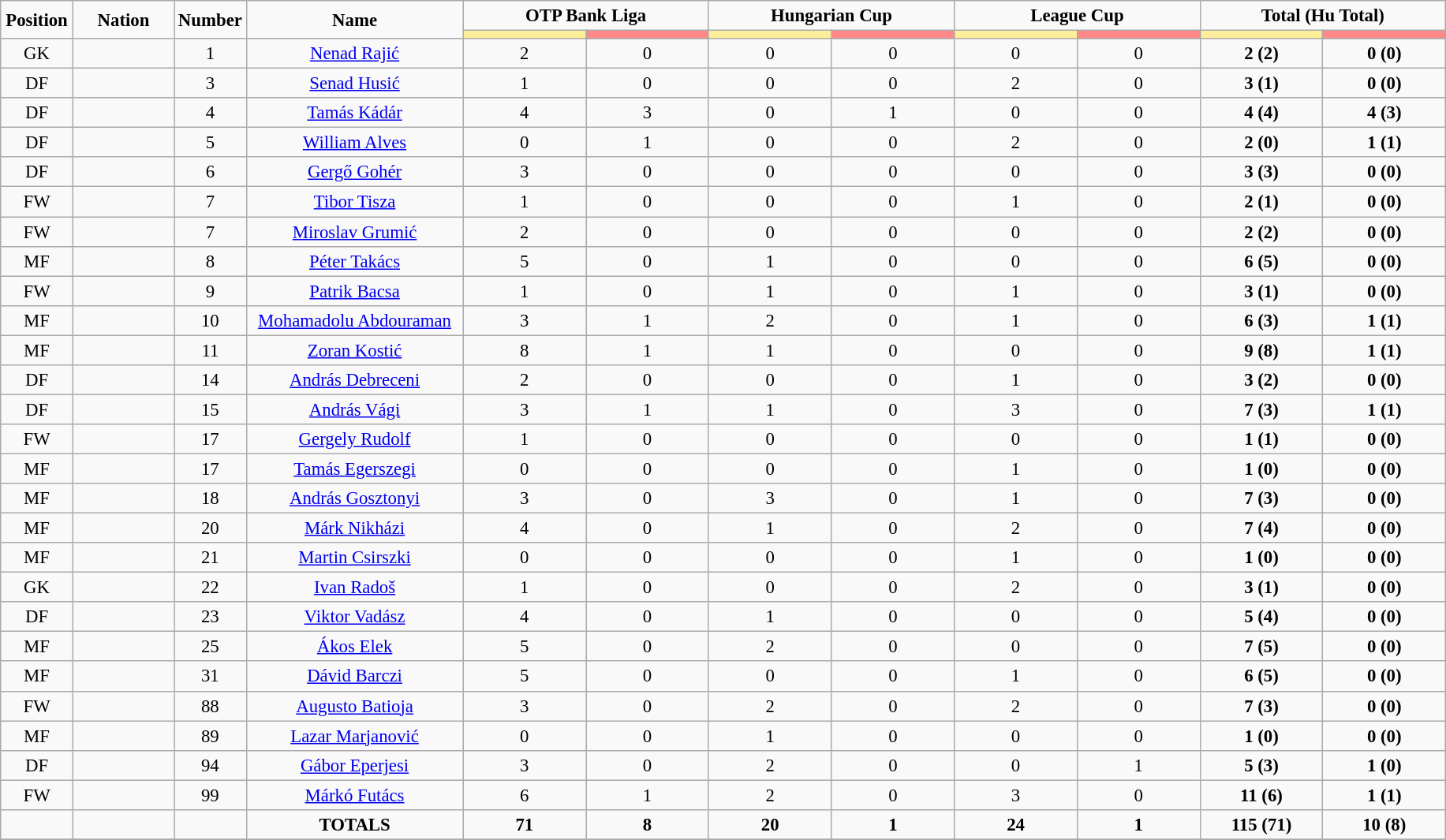<table class="wikitable" style="font-size: 95%; text-align: center;">
<tr>
<td rowspan="2" width="5%" align="center"><strong>Position</strong></td>
<td rowspan="2" width="7%" align="center"><strong>Nation</strong></td>
<td rowspan="2" width="5%" align="center"><strong>Number</strong></td>
<td rowspan="2" width="15%" align="center"><strong>Name</strong></td>
<td colspan="2" align="center"><strong>OTP Bank Liga</strong></td>
<td colspan="2" align="center"><strong>Hungarian Cup</strong></td>
<td colspan="2" align="center"><strong>League Cup</strong></td>
<td colspan="2" align="center"><strong>Total (Hu Total)</strong></td>
</tr>
<tr>
<th width=60 style="background: #FFEE99"></th>
<th width=60 style="background: #FF8888"></th>
<th width=60 style="background: #FFEE99"></th>
<th width=60 style="background: #FF8888"></th>
<th width=60 style="background: #FFEE99"></th>
<th width=60 style="background: #FF8888"></th>
<th width=60 style="background: #FFEE99"></th>
<th width=60 style="background: #FF8888"></th>
</tr>
<tr>
<td>GK</td>
<td></td>
<td>1</td>
<td><a href='#'>Nenad Rajić</a></td>
<td>2</td>
<td>0</td>
<td>0</td>
<td>0</td>
<td>0</td>
<td>0</td>
<td><strong>2 (2)</strong></td>
<td><strong>0 (0)</strong></td>
</tr>
<tr>
<td>DF</td>
<td></td>
<td>3</td>
<td><a href='#'>Senad Husić</a></td>
<td>1</td>
<td>0</td>
<td>0</td>
<td>0</td>
<td>2</td>
<td>0</td>
<td><strong>3 (1)</strong></td>
<td><strong>0 (0)</strong></td>
</tr>
<tr>
<td>DF</td>
<td></td>
<td>4</td>
<td><a href='#'>Tamás Kádár</a></td>
<td>4</td>
<td>3</td>
<td>0</td>
<td>1</td>
<td>0</td>
<td>0</td>
<td><strong>4 (4)</strong></td>
<td><strong>4 (3)</strong></td>
</tr>
<tr>
<td>DF</td>
<td></td>
<td>5</td>
<td><a href='#'>William Alves</a></td>
<td>0</td>
<td>1</td>
<td>0</td>
<td>0</td>
<td>2</td>
<td>0</td>
<td><strong>2 (0)</strong></td>
<td><strong>1 (1)</strong></td>
</tr>
<tr>
<td>DF</td>
<td></td>
<td>6</td>
<td><a href='#'>Gergő Gohér</a></td>
<td>3</td>
<td>0</td>
<td>0</td>
<td>0</td>
<td>0</td>
<td>0</td>
<td><strong>3 (3)</strong></td>
<td><strong>0 (0)</strong></td>
</tr>
<tr>
<td>FW</td>
<td></td>
<td>7</td>
<td><a href='#'>Tibor Tisza</a></td>
<td>1</td>
<td>0</td>
<td>0</td>
<td>0</td>
<td>1</td>
<td>0</td>
<td><strong>2 (1)</strong></td>
<td><strong>0 (0)</strong></td>
</tr>
<tr>
<td>FW</td>
<td></td>
<td>7</td>
<td><a href='#'>Miroslav Grumić</a></td>
<td>2</td>
<td>0</td>
<td>0</td>
<td>0</td>
<td>0</td>
<td>0</td>
<td><strong>2 (2)</strong></td>
<td><strong>0 (0)</strong></td>
</tr>
<tr>
<td>MF</td>
<td></td>
<td>8</td>
<td><a href='#'>Péter Takács</a></td>
<td>5</td>
<td>0</td>
<td>1</td>
<td>0</td>
<td>0</td>
<td>0</td>
<td><strong>6 (5)</strong></td>
<td><strong>0 (0)</strong></td>
</tr>
<tr>
<td>FW</td>
<td></td>
<td>9</td>
<td><a href='#'>Patrik Bacsa</a></td>
<td>1</td>
<td>0</td>
<td>1</td>
<td>0</td>
<td>1</td>
<td>0</td>
<td><strong>3 (1)</strong></td>
<td><strong>0 (0)</strong></td>
</tr>
<tr>
<td>MF</td>
<td></td>
<td>10</td>
<td><a href='#'>Mohamadolu Abdouraman</a></td>
<td>3</td>
<td>1</td>
<td>2</td>
<td>0</td>
<td>1</td>
<td>0</td>
<td><strong>6 (3)</strong></td>
<td><strong>1 (1)</strong></td>
</tr>
<tr>
<td>MF</td>
<td></td>
<td>11</td>
<td><a href='#'>Zoran Kostić</a></td>
<td>8</td>
<td>1</td>
<td>1</td>
<td>0</td>
<td>0</td>
<td>0</td>
<td><strong>9 (8)</strong></td>
<td><strong>1 (1)</strong></td>
</tr>
<tr>
<td>DF</td>
<td></td>
<td>14</td>
<td><a href='#'>András Debreceni</a></td>
<td>2</td>
<td>0</td>
<td>0</td>
<td>0</td>
<td>1</td>
<td>0</td>
<td><strong>3 (2)</strong></td>
<td><strong>0 (0)</strong></td>
</tr>
<tr>
<td>DF</td>
<td></td>
<td>15</td>
<td><a href='#'>András Vági</a></td>
<td>3</td>
<td>1</td>
<td>1</td>
<td>0</td>
<td>3</td>
<td>0</td>
<td><strong>7 (3)</strong></td>
<td><strong>1 (1)</strong></td>
</tr>
<tr>
<td>FW</td>
<td></td>
<td>17</td>
<td><a href='#'>Gergely Rudolf</a></td>
<td>1</td>
<td>0</td>
<td>0</td>
<td>0</td>
<td>0</td>
<td>0</td>
<td><strong>1 (1)</strong></td>
<td><strong>0 (0)</strong></td>
</tr>
<tr>
<td>MF</td>
<td></td>
<td>17</td>
<td><a href='#'>Tamás Egerszegi</a></td>
<td>0</td>
<td>0</td>
<td>0</td>
<td>0</td>
<td>1</td>
<td>0</td>
<td><strong>1 (0)</strong></td>
<td><strong>0 (0)</strong></td>
</tr>
<tr>
<td>MF</td>
<td></td>
<td>18</td>
<td><a href='#'>András Gosztonyi</a></td>
<td>3</td>
<td>0</td>
<td>3</td>
<td>0</td>
<td>1</td>
<td>0</td>
<td><strong>7 (3)</strong></td>
<td><strong>0 (0)</strong></td>
</tr>
<tr>
<td>MF</td>
<td></td>
<td>20</td>
<td><a href='#'>Márk Nikházi</a></td>
<td>4</td>
<td>0</td>
<td>1</td>
<td>0</td>
<td>2</td>
<td>0</td>
<td><strong>7 (4)</strong></td>
<td><strong>0 (0)</strong></td>
</tr>
<tr>
<td>MF</td>
<td></td>
<td>21</td>
<td><a href='#'>Martin Csirszki</a></td>
<td>0</td>
<td>0</td>
<td>0</td>
<td>0</td>
<td>1</td>
<td>0</td>
<td><strong>1 (0)</strong></td>
<td><strong>0 (0)</strong></td>
</tr>
<tr>
<td>GK</td>
<td></td>
<td>22</td>
<td><a href='#'>Ivan Radoš</a></td>
<td>1</td>
<td>0</td>
<td>0</td>
<td>0</td>
<td>2</td>
<td>0</td>
<td><strong>3 (1)</strong></td>
<td><strong>0 (0)</strong></td>
</tr>
<tr>
<td>DF</td>
<td></td>
<td>23</td>
<td><a href='#'>Viktor Vadász</a></td>
<td>4</td>
<td>0</td>
<td>1</td>
<td>0</td>
<td>0</td>
<td>0</td>
<td><strong>5 (4)</strong></td>
<td><strong>0 (0)</strong></td>
</tr>
<tr>
<td>MF</td>
<td></td>
<td>25</td>
<td><a href='#'>Ákos Elek</a></td>
<td>5</td>
<td>0</td>
<td>2</td>
<td>0</td>
<td>0</td>
<td>0</td>
<td><strong>7 (5)</strong></td>
<td><strong>0 (0)</strong></td>
</tr>
<tr>
<td>MF</td>
<td></td>
<td>31</td>
<td><a href='#'>Dávid Barczi</a></td>
<td>5</td>
<td>0</td>
<td>0</td>
<td>0</td>
<td>1</td>
<td>0</td>
<td><strong>6 (5)</strong></td>
<td><strong>0 (0)</strong></td>
</tr>
<tr>
<td>FW</td>
<td></td>
<td>88</td>
<td><a href='#'>Augusto Batioja</a></td>
<td>3</td>
<td>0</td>
<td>2</td>
<td>0</td>
<td>2</td>
<td>0</td>
<td><strong>7 (3)</strong></td>
<td><strong>0 (0)</strong></td>
</tr>
<tr>
<td>MF</td>
<td></td>
<td>89</td>
<td><a href='#'>Lazar Marjanović</a></td>
<td>0</td>
<td>0</td>
<td>1</td>
<td>0</td>
<td>0</td>
<td>0</td>
<td><strong>1 (0)</strong></td>
<td><strong>0 (0)</strong></td>
</tr>
<tr>
<td>DF</td>
<td></td>
<td>94</td>
<td><a href='#'>Gábor Eperjesi</a></td>
<td>3</td>
<td>0</td>
<td>2</td>
<td>0</td>
<td>0</td>
<td>1</td>
<td><strong>5 (3)</strong></td>
<td><strong>1 (0)</strong></td>
</tr>
<tr>
<td>FW</td>
<td></td>
<td>99</td>
<td><a href='#'>Márkó Futács</a></td>
<td>6</td>
<td>1</td>
<td>2</td>
<td>0</td>
<td>3</td>
<td>0</td>
<td><strong>11 (6)</strong></td>
<td><strong>1 (1)</strong></td>
</tr>
<tr>
<td></td>
<td></td>
<td></td>
<td><strong>TOTALS</strong></td>
<td><strong>71</strong></td>
<td><strong>8</strong></td>
<td><strong>20</strong></td>
<td><strong>1</strong></td>
<td><strong>24</strong></td>
<td><strong>1</strong></td>
<td><strong>115 (71)</strong></td>
<td><strong>10 (8)</strong></td>
</tr>
<tr>
</tr>
</table>
